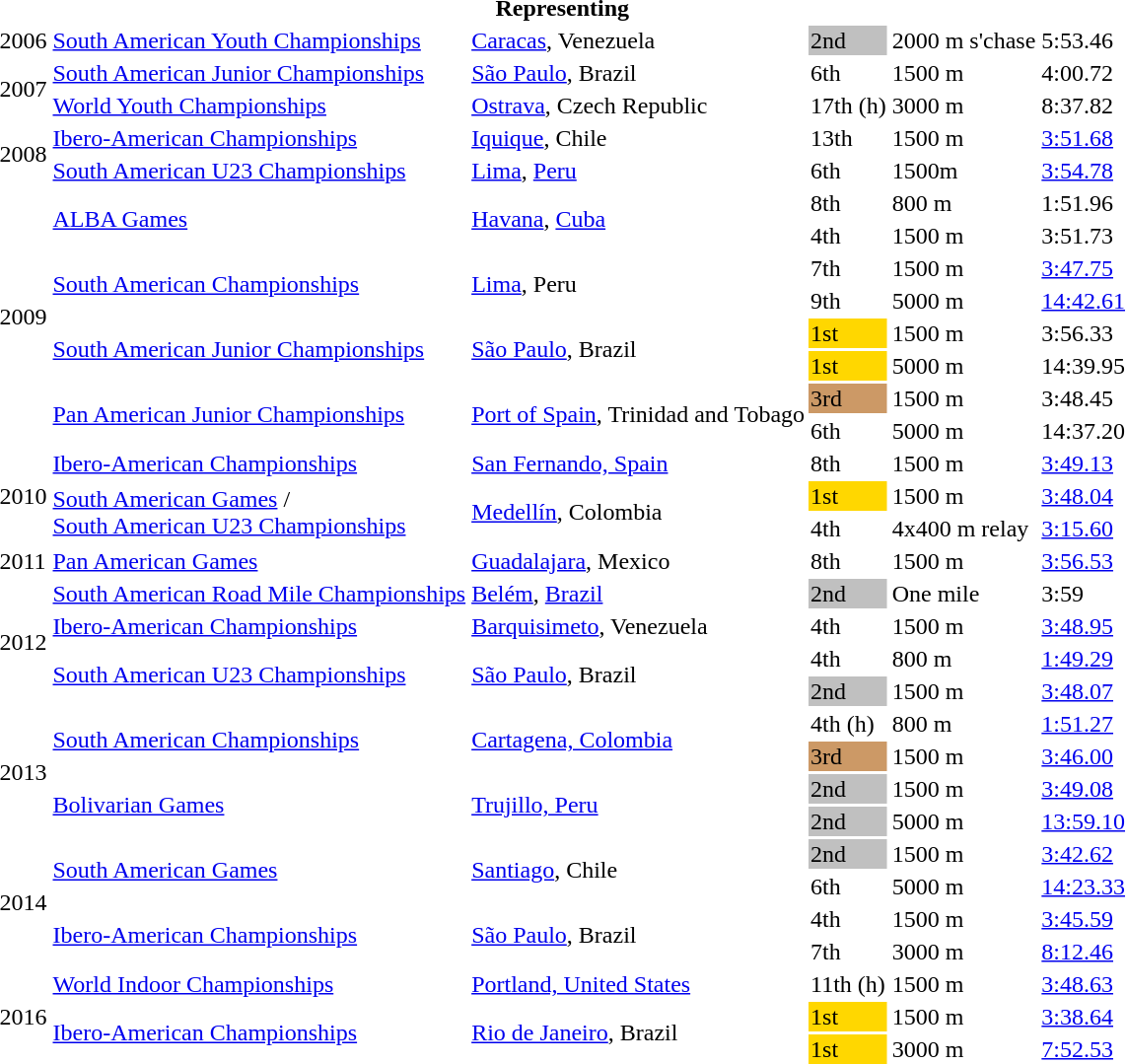<table>
<tr>
<th colspan="6">Representing </th>
</tr>
<tr>
<td>2006</td>
<td><a href='#'>South American Youth Championships</a></td>
<td><a href='#'>Caracas</a>, Venezuela</td>
<td bgcolor=silver>2nd</td>
<td>2000 m s'chase</td>
<td>5:53.46</td>
</tr>
<tr>
<td rowspan=2>2007</td>
<td><a href='#'>South American Junior Championships</a></td>
<td><a href='#'>São Paulo</a>, Brazil</td>
<td>6th</td>
<td>1500 m</td>
<td>4:00.72</td>
</tr>
<tr>
<td><a href='#'>World Youth Championships</a></td>
<td><a href='#'>Ostrava</a>, Czech Republic</td>
<td>17th (h)</td>
<td>3000 m</td>
<td>8:37.82</td>
</tr>
<tr>
<td rowspan=2>2008</td>
<td><a href='#'>Ibero-American Championships</a></td>
<td><a href='#'>Iquique</a>, Chile</td>
<td>13th</td>
<td>1500 m</td>
<td><a href='#'>3:51.68</a></td>
</tr>
<tr>
<td><a href='#'>South American U23 Championships</a></td>
<td><a href='#'>Lima</a>, <a href='#'>Peru</a></td>
<td>6th</td>
<td>1500m</td>
<td><a href='#'>3:54.78</a></td>
</tr>
<tr>
<td rowspan=8>2009</td>
<td rowspan=2><a href='#'>ALBA Games</a></td>
<td rowspan=2><a href='#'>Havana</a>, <a href='#'>Cuba</a></td>
<td>8th</td>
<td>800 m</td>
<td>1:51.96</td>
</tr>
<tr>
<td>4th</td>
<td>1500 m</td>
<td>3:51.73</td>
</tr>
<tr>
<td rowspan=2><a href='#'>South American Championships</a></td>
<td rowspan=2><a href='#'>Lima</a>, Peru</td>
<td>7th</td>
<td>1500 m</td>
<td><a href='#'>3:47.75</a></td>
</tr>
<tr>
<td>9th</td>
<td>5000 m</td>
<td><a href='#'>14:42.61</a></td>
</tr>
<tr>
<td rowspan=2><a href='#'>South American Junior Championships</a></td>
<td rowspan=2><a href='#'>São Paulo</a>, Brazil</td>
<td bgcolor=gold>1st</td>
<td>1500 m</td>
<td>3:56.33</td>
</tr>
<tr>
<td bgcolor=gold>1st</td>
<td>5000 m</td>
<td>14:39.95</td>
</tr>
<tr>
<td rowspan=2><a href='#'>Pan American Junior Championships</a></td>
<td rowspan=2><a href='#'>Port of Spain</a>, Trinidad and Tobago</td>
<td bgcolor=cc9966>3rd</td>
<td>1500 m</td>
<td>3:48.45</td>
</tr>
<tr>
<td>6th</td>
<td>5000 m</td>
<td>14:37.20</td>
</tr>
<tr>
<td rowspan=3>2010</td>
<td><a href='#'>Ibero-American Championships</a></td>
<td><a href='#'>San Fernando, Spain</a></td>
<td>8th</td>
<td>1500 m</td>
<td><a href='#'>3:49.13</a></td>
</tr>
<tr>
<td rowspan=2><a href='#'>South American Games</a> / <br><a href='#'>South American U23 Championships</a></td>
<td rowspan=2><a href='#'>Medellín</a>, Colombia</td>
<td bgcolor=gold>1st</td>
<td>1500 m</td>
<td><a href='#'>3:48.04</a></td>
</tr>
<tr>
<td>4th</td>
<td>4x400 m relay</td>
<td><a href='#'>3:15.60</a></td>
</tr>
<tr>
<td>2011</td>
<td><a href='#'>Pan American Games</a></td>
<td><a href='#'>Guadalajara</a>, Mexico</td>
<td>8th</td>
<td>1500 m</td>
<td><a href='#'>3:56.53</a></td>
</tr>
<tr>
<td rowspan=4>2012</td>
<td><a href='#'>South American Road Mile Championships</a></td>
<td><a href='#'>Belém</a>, <a href='#'>Brazil</a></td>
<td bgcolor=silver>2nd</td>
<td>One mile</td>
<td>3:59</td>
</tr>
<tr>
<td><a href='#'>Ibero-American Championships</a></td>
<td><a href='#'>Barquisimeto</a>, Venezuela</td>
<td>4th</td>
<td>1500 m</td>
<td><a href='#'>3:48.95</a></td>
</tr>
<tr>
<td rowspan=2><a href='#'>South American U23 Championships</a></td>
<td rowspan=2><a href='#'>São Paulo</a>, Brazil</td>
<td>4th</td>
<td>800 m</td>
<td><a href='#'>1:49.29</a></td>
</tr>
<tr>
<td bgcolor=silver>2nd</td>
<td>1500 m</td>
<td><a href='#'>3:48.07</a></td>
</tr>
<tr>
<td rowspan=4>2013</td>
<td rowspan=2><a href='#'>South American Championships</a></td>
<td rowspan=2><a href='#'>Cartagena, Colombia</a></td>
<td>4th (h)</td>
<td>800 m</td>
<td><a href='#'>1:51.27</a></td>
</tr>
<tr>
<td bgcolor=cc9966>3rd</td>
<td>1500 m</td>
<td><a href='#'>3:46.00</a></td>
</tr>
<tr>
<td rowspan=2><a href='#'>Bolivarian Games</a></td>
<td rowspan=2><a href='#'>Trujillo, Peru</a></td>
<td bgcolor=silver>2nd</td>
<td>1500 m</td>
<td><a href='#'>3:49.08</a></td>
</tr>
<tr>
<td bgcolor=silver>2nd</td>
<td>5000 m</td>
<td><a href='#'>13:59.10</a></td>
</tr>
<tr>
<td rowspan=4>2014</td>
<td rowspan=2><a href='#'>South American Games</a></td>
<td rowspan=2><a href='#'>Santiago</a>, Chile</td>
<td bgcolor=silver>2nd</td>
<td>1500 m</td>
<td><a href='#'>3:42.62</a></td>
</tr>
<tr>
<td>6th</td>
<td>5000 m</td>
<td><a href='#'>14:23.33</a></td>
</tr>
<tr>
<td rowspan=2><a href='#'>Ibero-American Championships</a></td>
<td rowspan=2><a href='#'>São Paulo</a>, Brazil</td>
<td>4th</td>
<td>1500 m</td>
<td><a href='#'>3:45.59</a></td>
</tr>
<tr>
<td>7th</td>
<td>3000 m</td>
<td><a href='#'>8:12.46</a></td>
</tr>
<tr>
<td rowspan=3>2016</td>
<td><a href='#'>World Indoor Championships</a></td>
<td><a href='#'>Portland, United States</a></td>
<td>11th (h)</td>
<td>1500 m</td>
<td><a href='#'>3:48.63</a></td>
</tr>
<tr>
<td rowspan=2><a href='#'>Ibero-American Championships</a></td>
<td rowspan=2><a href='#'>Rio de Janeiro</a>, Brazil</td>
<td bgcolor=gold>1st</td>
<td>1500 m</td>
<td><a href='#'>3:38.64</a></td>
</tr>
<tr>
<td bgcolor=gold>1st</td>
<td>3000 m</td>
<td><a href='#'>7:52.53</a></td>
</tr>
</table>
